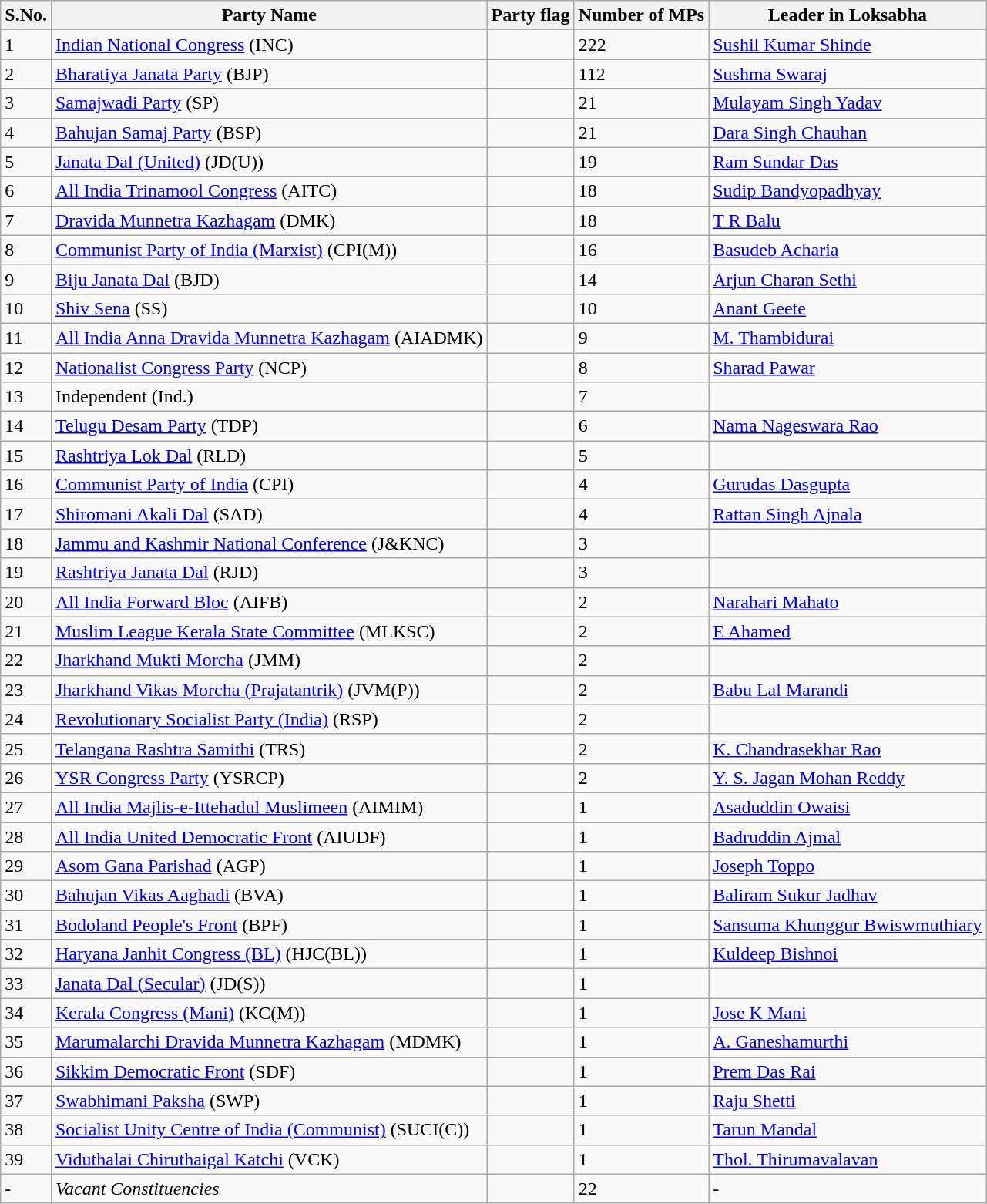<table class="wikitable sortable">
<tr>
<th>S.No.</th>
<th>Party Name</th>
<th>Party flag</th>
<th>Number of MPs</th>
<th>Leader in Loksabha</th>
</tr>
<tr>
<td>1</td>
<td><a href='#'>Indian National Congress</a> (INC)</td>
<td></td>
<td>222</td>
<td><a href='#'>Sushil Kumar Shinde</a></td>
</tr>
<tr>
<td>2</td>
<td><a href='#'>Bharatiya Janata Party</a> (BJP)</td>
<td></td>
<td>112</td>
<td><a href='#'>Sushma Swaraj</a></td>
</tr>
<tr>
<td>3</td>
<td><a href='#'>Samajwadi Party</a> (SP)</td>
<td></td>
<td>21</td>
<td><a href='#'>Mulayam Singh Yadav</a></td>
</tr>
<tr>
<td>4</td>
<td><a href='#'>Bahujan Samaj Party</a> (BSP)</td>
<td></td>
<td>21</td>
<td><a href='#'>Dara Singh Chauhan</a></td>
</tr>
<tr>
<td>5</td>
<td><a href='#'>Janata Dal (United)</a> (JD(U))</td>
<td></td>
<td>19</td>
<td><a href='#'>Ram Sundar Das</a></td>
</tr>
<tr>
<td>6</td>
<td><a href='#'>All India Trinamool Congress</a> (AITC)</td>
<td></td>
<td>18</td>
<td><a href='#'>Sudip Bandyopadhyay</a></td>
</tr>
<tr>
<td>7</td>
<td><a href='#'>Dravida Munnetra Kazhagam</a> (DMK)</td>
<td></td>
<td>18</td>
<td><a href='#'>T R Balu</a></td>
</tr>
<tr>
<td>8</td>
<td><a href='#'>Communist Party of India (Marxist)</a> (CPI(M))</td>
<td></td>
<td>16</td>
<td><a href='#'>Basudeb Acharia</a></td>
</tr>
<tr>
<td>9</td>
<td><a href='#'>Biju Janata Dal</a> (BJD)</td>
<td></td>
<td>14</td>
<td><a href='#'>Arjun Charan Sethi</a></td>
</tr>
<tr>
<td>10</td>
<td><a href='#'>Shiv Sena</a> (SS)</td>
<td></td>
<td>10</td>
<td><a href='#'>Anant Geete</a></td>
</tr>
<tr>
<td>11</td>
<td><a href='#'>All India Anna Dravida Munnetra Kazhagam</a> (AIADMK)</td>
<td></td>
<td>9</td>
<td><a href='#'>M. Thambidurai</a></td>
</tr>
<tr>
<td>12</td>
<td><a href='#'>Nationalist Congress Party</a> (NCP)</td>
<td></td>
<td>8</td>
<td><a href='#'>Sharad Pawar</a></td>
</tr>
<tr>
<td>13</td>
<td>Independent (Ind.)</td>
<td></td>
<td>7</td>
<td></td>
</tr>
<tr>
<td>14</td>
<td><a href='#'>Telugu Desam Party</a> (TDP)</td>
<td></td>
<td>6</td>
<td><a href='#'>Nama Nageswara Rao</a></td>
</tr>
<tr>
<td>15</td>
<td><a href='#'>Rashtriya Lok Dal</a> (RLD)</td>
<td></td>
<td>5</td>
<td></td>
</tr>
<tr>
<td>16</td>
<td><a href='#'>Communist Party of India</a> (CPI)</td>
<td></td>
<td>4</td>
<td><a href='#'>Gurudas Dasgupta</a></td>
</tr>
<tr>
<td>17</td>
<td><a href='#'>Shiromani Akali Dal</a> (SAD)</td>
<td></td>
<td>4</td>
<td><a href='#'>Rattan Singh Ajnala</a></td>
</tr>
<tr>
<td>18</td>
<td><a href='#'>Jammu and Kashmir National Conference</a> (J&KNC)</td>
<td></td>
<td>3</td>
<td></td>
</tr>
<tr>
<td>19</td>
<td><a href='#'>Rashtriya Janata Dal</a> (RJD)</td>
<td></td>
<td>3</td>
<td></td>
</tr>
<tr>
<td>20</td>
<td><a href='#'>All India Forward Bloc</a> (AIFB)</td>
<td></td>
<td>2</td>
<td><a href='#'>Narahari Mahato</a></td>
</tr>
<tr>
<td>21</td>
<td><a href='#'>Muslim League Kerala State Committee</a> (MLKSC)</td>
<td></td>
<td>2</td>
<td><a href='#'>E Ahamed</a></td>
</tr>
<tr>
<td>22</td>
<td><a href='#'>Jharkhand Mukti Morcha</a> (JMM)</td>
<td></td>
<td>2</td>
<td></td>
</tr>
<tr>
<td>23</td>
<td><a href='#'>Jharkhand Vikas Morcha (Prajatantrik)</a> (JVM(P))</td>
<td></td>
<td>2</td>
<td><a href='#'>Babu Lal Marandi</a></td>
</tr>
<tr>
<td>24</td>
<td><a href='#'>Revolutionary Socialist Party (India)</a> (RSP)</td>
<td></td>
<td>2</td>
<td></td>
</tr>
<tr>
<td>25</td>
<td><a href='#'>Telangana Rashtra Samithi</a> (TRS)</td>
<td></td>
<td>2</td>
<td><a href='#'>K. Chandrasekhar Rao</a></td>
</tr>
<tr>
<td>26</td>
<td><a href='#'>YSR Congress Party</a> (YSRCP)</td>
<td></td>
<td>2</td>
<td><a href='#'>Y. S. Jagan Mohan Reddy</a></td>
</tr>
<tr>
<td>27</td>
<td><a href='#'>All India Majlis-e-Ittehadul Muslimeen</a> (AIMIM)</td>
<td></td>
<td>1</td>
<td><a href='#'>Asaduddin Owaisi</a></td>
</tr>
<tr>
<td>28</td>
<td><a href='#'>All India United Democratic Front</a> (AIUDF)</td>
<td></td>
<td>1</td>
<td><a href='#'>Badruddin Ajmal</a></td>
</tr>
<tr>
<td>29</td>
<td><a href='#'>Asom Gana Parishad</a> (AGP)</td>
<td></td>
<td>1</td>
<td><a href='#'>Joseph Toppo</a></td>
</tr>
<tr>
<td>30</td>
<td><a href='#'>Bahujan Vikas Aaghadi</a> (BVA)</td>
<td></td>
<td>1</td>
<td><a href='#'>Baliram Sukur Jadhav</a></td>
</tr>
<tr>
<td>31</td>
<td><a href='#'>Bodoland People's Front</a> (BPF)</td>
<td></td>
<td>1</td>
<td><a href='#'>Sansuma Khunggur Bwiswmuthiary</a></td>
</tr>
<tr>
<td>32</td>
<td><a href='#'>Haryana Janhit Congress (BL)</a> (HJC(BL))</td>
<td></td>
<td>1</td>
<td><a href='#'>Kuldeep Bishnoi</a></td>
</tr>
<tr>
<td>33</td>
<td><a href='#'>Janata Dal (Secular)</a> (JD(S))</td>
<td></td>
<td>1</td>
<td></td>
</tr>
<tr>
<td>34</td>
<td><a href='#'>Kerala Congress (Mani)</a> (KC(M))</td>
<td></td>
<td>1</td>
<td><a href='#'>Jose K Mani</a></td>
</tr>
<tr>
<td>35</td>
<td><a href='#'>Marumalarchi Dravida Munnetra Kazhagam</a> (MDMK)</td>
<td></td>
<td>1</td>
<td><a href='#'>A. Ganeshamurthi</a></td>
</tr>
<tr>
<td>36</td>
<td><a href='#'>Sikkim Democratic Front</a> (SDF)</td>
<td></td>
<td>1</td>
<td><a href='#'>Prem Das Rai</a></td>
</tr>
<tr>
<td>37</td>
<td><a href='#'>Swabhimani Paksha</a> (SWP)</td>
<td></td>
<td>1</td>
<td><a href='#'>Raju Shetti</a></td>
</tr>
<tr>
<td>38</td>
<td><a href='#'>Socialist Unity Centre of India (Communist)</a> (SUCI(C))</td>
<td></td>
<td>1</td>
<td><a href='#'>Tarun Mandal</a></td>
</tr>
<tr>
<td>39</td>
<td><a href='#'>Viduthalai Chiruthaigal Katchi</a> (VCK)</td>
<td></td>
<td>1</td>
<td><a href='#'>Thol. Thirumavalavan</a></td>
</tr>
<tr>
<td>-</td>
<td><em>Vacant Constituencies</em></td>
<td></td>
<td>22</td>
<td>-</td>
</tr>
</table>
